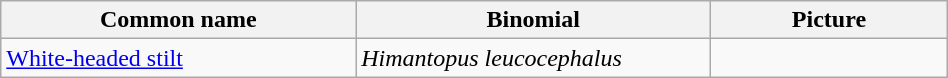<table width=50% class="wikitable">
<tr>
<th width=30%>Common name</th>
<th width=30%>Binomial</th>
<th width=20%>Picture</th>
</tr>
<tr>
<td><a href='#'>White-headed stilt</a></td>
<td><em>Himantopus leucocephalus</em></td>
<td></td>
</tr>
</table>
